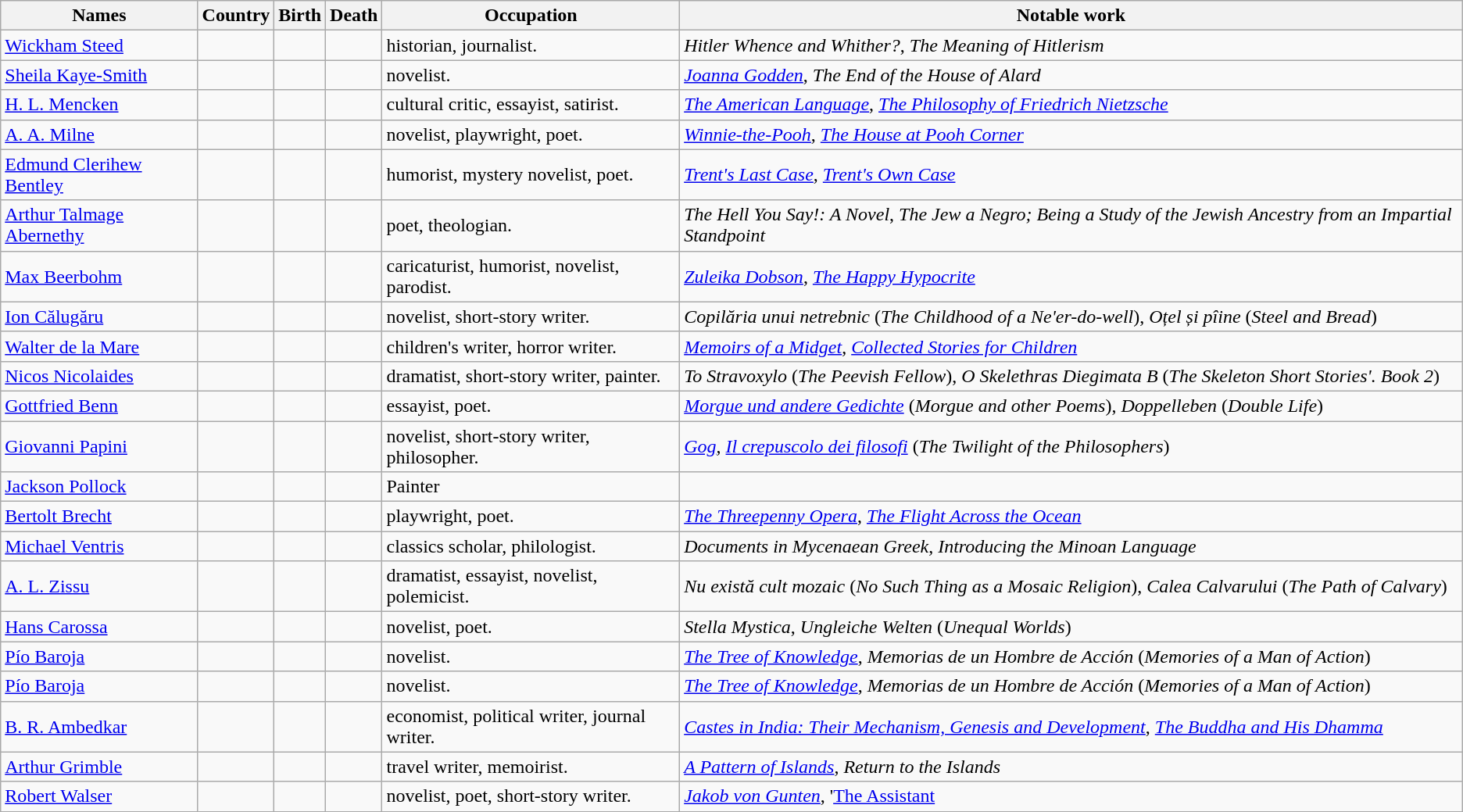<table class="wikitable sortable" border="1" style="border-spacing:0; style="width:100%;">
<tr>
<th>Names</th>
<th>Country</th>
<th>Birth</th>
<th>Death</th>
<th>Occupation</th>
<th>Notable work</th>
</tr>
<tr>
<td><a href='#'>Wickham Steed</a></td>
<td></td>
<td></td>
<td></td>
<td>historian, journalist.</td>
<td><em>Hitler Whence and Whither?</em>, <em>The Meaning of Hitlerism</em></td>
</tr>
<tr>
<td><a href='#'>Sheila Kaye-Smith</a></td>
<td></td>
<td></td>
<td></td>
<td>novelist.</td>
<td><em><a href='#'>Joanna Godden</a></em>, <em>The End of the House of Alard</em></td>
</tr>
<tr>
<td><a href='#'>H. L. Mencken</a></td>
<td></td>
<td></td>
<td></td>
<td>cultural critic, essayist, satirist.</td>
<td><em><a href='#'>The American Language</a></em>, <em><a href='#'>The Philosophy of Friedrich Nietzsche</a></em></td>
</tr>
<tr>
<td><a href='#'>A. A. Milne</a></td>
<td></td>
<td></td>
<td></td>
<td>novelist, playwright, poet.</td>
<td><em><a href='#'>Winnie-the-Pooh</a></em>, <em><a href='#'>The House at Pooh Corner</a></em></td>
</tr>
<tr>
<td><a href='#'>Edmund Clerihew Bentley</a></td>
<td></td>
<td></td>
<td></td>
<td>humorist, mystery novelist, poet.</td>
<td><em><a href='#'>Trent's Last Case</a></em>, <em><a href='#'>Trent's Own Case</a></em></td>
</tr>
<tr>
<td><a href='#'>Arthur Talmage Abernethy</a></td>
<td></td>
<td></td>
<td></td>
<td>poet, theologian.</td>
<td><em>The Hell You Say!: A Novel</em>, <em>The Jew a Negro; Being a Study of the Jewish Ancestry from an Impartial Standpoint</em></td>
</tr>
<tr>
<td><a href='#'>Max Beerbohm</a></td>
<td></td>
<td></td>
<td></td>
<td>caricaturist, humorist, novelist, parodist.</td>
<td><em><a href='#'>Zuleika Dobson</a></em>, <em><a href='#'>The Happy Hypocrite</a></em></td>
</tr>
<tr>
<td><a href='#'>Ion Călugăru</a></td>
<td></td>
<td></td>
<td></td>
<td>novelist, short-story writer.</td>
<td><em> Copilăria unui netrebnic</em> (<em>The Childhood of a Ne'er-do-well</em>), <em>Oțel și pîine</em> (<em>Steel and Bread</em>)</td>
</tr>
<tr>
<td><a href='#'>Walter de la Mare</a></td>
<td></td>
<td></td>
<td></td>
<td>children's writer, horror writer.</td>
<td><em> <a href='#'>Memoirs of a Midget</a></em>, <em><a href='#'>Collected Stories for Children</a></em></td>
</tr>
<tr>
<td><a href='#'>Nicos Nicolaides</a></td>
<td></td>
<td></td>
<td></td>
<td>dramatist, short-story writer, painter.</td>
<td><em>To Stravoxylo</em> (<em>The Peevish Fellow</em>), <em>O Skelethras Diegimata B</em> (<em>The Skeleton Short Stories'. Book 2</em>)</td>
</tr>
<tr>
<td><a href='#'>Gottfried Benn</a></td>
<td></td>
<td></td>
<td></td>
<td>essayist, poet.</td>
<td><em><a href='#'>Morgue und andere Gedichte</a></em> (<em>Morgue and other Poems</em>), <em>Doppelleben</em> (<em>Double Life</em>)</td>
</tr>
<tr>
<td><a href='#'>Giovanni Papini</a></td>
<td></td>
<td></td>
<td></td>
<td>novelist, short-story writer, philosopher.</td>
<td><em><a href='#'>Gog</a></em>, <em><a href='#'>Il crepuscolo dei filosofi</a></em> (<em>The Twilight of the Philosophers</em>)</td>
</tr>
<tr>
<td><a href='#'>Jackson Pollock</a></td>
<td></td>
<td></td>
<td></td>
<td>Painter</td>
</tr>
<tr>
<td><a href='#'>Bertolt Brecht</a></td>
<td></td>
<td></td>
<td></td>
<td>playwright, poet.</td>
<td><em><a href='#'>The Threepenny Opera</a></em>, <em><a href='#'>The Flight Across the Ocean</a></em></td>
</tr>
<tr>
<td><a href='#'>Michael Ventris</a></td>
<td></td>
<td></td>
<td></td>
<td>classics scholar, philologist.</td>
<td><em>Documents in Mycenaean Greek</em>, <em>Introducing the Minoan Language</em></td>
</tr>
<tr>
<td><a href='#'>A. L. Zissu</a></td>
<td></td>
<td></td>
<td></td>
<td>dramatist, essayist, novelist, polemicist.</td>
<td><em>Nu există cult mozaic</em> (<em>No Such Thing as a Mosaic Religion</em>), <em>Calea Calvarului</em> (<em>The Path of Calvary</em>)</td>
</tr>
<tr>
<td><a href='#'>Hans Carossa</a></td>
<td></td>
<td></td>
<td></td>
<td>novelist, poet.</td>
<td><em>Stella Mystica</em>, <em>Ungleiche Welten</em> (<em>Unequal Worlds</em>)</td>
</tr>
<tr>
<td><a href='#'>Pío Baroja</a></td>
<td></td>
<td></td>
<td></td>
<td>novelist.</td>
<td><em><a href='#'>The Tree of Knowledge</a></em>, <em>Memorias de un Hombre de Acción</em> (<em>Memories of a Man of Action</em>)</td>
</tr>
<tr>
<td><a href='#'>Pío Baroja</a></td>
<td></td>
<td></td>
<td></td>
<td>novelist.</td>
<td><em><a href='#'>The Tree of Knowledge</a></em>, <em>Memorias de un Hombre de Acción</em> (<em>Memories of a Man of Action</em>)</td>
</tr>
<tr>
<td><a href='#'>B. R. Ambedkar</a></td>
<td></td>
<td></td>
<td></td>
<td>economist, political writer, journal writer.</td>
<td><em><a href='#'>Castes in India: Their Mechanism, Genesis and Development</a></em>, <em><a href='#'>The Buddha and His Dhamma</a></em></td>
</tr>
<tr>
<td><a href='#'>Arthur Grimble</a></td>
<td></td>
<td></td>
<td></td>
<td>travel writer, memoirist.</td>
<td><em><a href='#'>A Pattern of Islands</a></em>, <em>Return to the Islands</em></td>
</tr>
<tr>
<td><a href='#'>Robert Walser</a></td>
<td></td>
<td></td>
<td></td>
<td>novelist, poet, short-story writer.</td>
<td><em><a href='#'>Jakob von Gunten</a></em>, '<a href='#'>The Assistant</a><em></td>
</tr>
</table>
